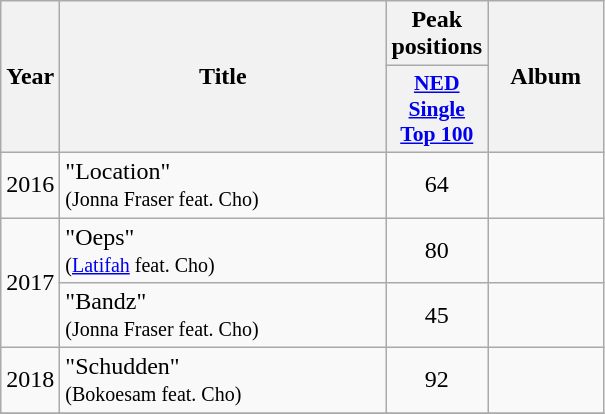<table class="wikitable">
<tr>
<th align="center" rowspan="2" width="10">Year</th>
<th align="center" rowspan="2" width="210">Title</th>
<th align="center" colspan="1" width="20">Peak positions</th>
<th align="center" rowspan="2" width="70">Album</th>
</tr>
<tr>
<th scope="col" style="width:3em;font-size:90%;"><a href='#'>NED<br>Single<br>Top 100</a><br></th>
</tr>
<tr>
<td style="text-align:center;">2016</td>
<td>"Location" <br><small>(Jonna Fraser feat. Cho)</small></td>
<td style="text-align:center;">64</td>
<td style="text-align:center;"></td>
</tr>
<tr>
<td style="text-align:center;" rowspan=2>2017</td>
<td>"Oeps" <br><small>(<a href='#'>Latifah</a> feat. Cho)</small></td>
<td style="text-align:center;">80</td>
<td style="text-align:center;"></td>
</tr>
<tr>
<td>"Bandz" <br><small>(Jonna Fraser feat. Cho)</small></td>
<td style="text-align:center;">45</td>
<td style="text-align:center;"></td>
</tr>
<tr>
<td style="text-align:center;">2018</td>
<td>"Schudden" <br><small>(Bokoesam feat. Cho)</small></td>
<td style="text-align:center;">92</td>
<td style="text-align:center;"></td>
</tr>
<tr>
</tr>
</table>
